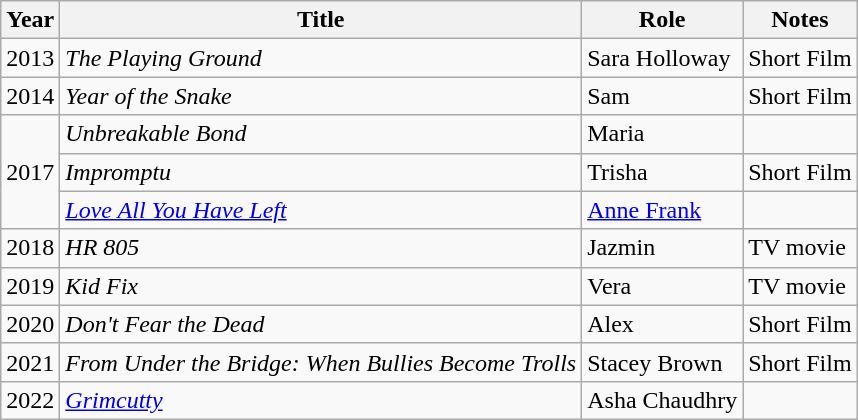<table class="wikitable">
<tr>
<th>Year</th>
<th>Title</th>
<th>Role</th>
<th>Notes</th>
</tr>
<tr>
<td>2013</td>
<td><em>The Playing Ground</em></td>
<td>Sara Holloway</td>
<td>Short Film</td>
</tr>
<tr>
<td>2014</td>
<td><em>Year of the Snake</em></td>
<td>Sam</td>
<td>Short Film</td>
</tr>
<tr>
<td rowspan="3">2017</td>
<td><em>Unbreakable Bond</em></td>
<td>Maria</td>
<td></td>
</tr>
<tr>
<td><em>Impromptu</em></td>
<td>Trisha</td>
<td>Short Film</td>
</tr>
<tr>
<td><em><a href='#'>Love All You Have Left</a></em></td>
<td><a href='#'>Anne Frank</a></td>
<td></td>
</tr>
<tr>
<td>2018</td>
<td><em>HR 805</em></td>
<td>Jazmin</td>
<td>TV movie</td>
</tr>
<tr>
<td>2019</td>
<td><em>Kid Fix</em></td>
<td>Vera</td>
<td>TV movie</td>
</tr>
<tr>
<td>2020</td>
<td><em>Don't Fear the Dead</em></td>
<td>Alex</td>
<td>Short Film</td>
</tr>
<tr>
<td>2021</td>
<td><em>From Under the Bridge: When Bullies Become Trolls</em></td>
<td>Stacey Brown</td>
<td>Short Film</td>
</tr>
<tr>
<td>2022</td>
<td><em><a href='#'>Grimcutty</a></em></td>
<td>Asha Chaudhry</td>
<td></td>
</tr>
</table>
